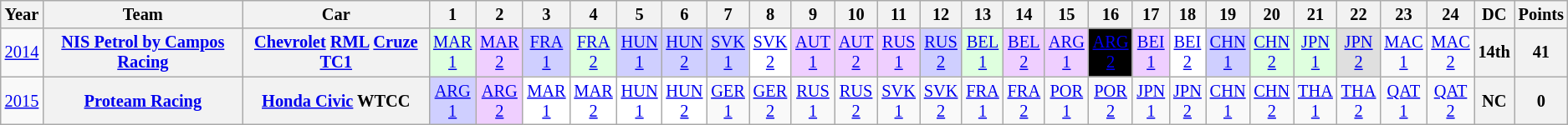<table class="wikitable" style="text-align:center; font-size:85%">
<tr>
<th>Year</th>
<th>Team</th>
<th>Car</th>
<th>1</th>
<th>2</th>
<th>3</th>
<th>4</th>
<th>5</th>
<th>6</th>
<th>7</th>
<th>8</th>
<th>9</th>
<th>10</th>
<th>11</th>
<th>12</th>
<th>13</th>
<th>14</th>
<th>15</th>
<th>16</th>
<th>17</th>
<th>18</th>
<th>19</th>
<th>20</th>
<th>21</th>
<th>22</th>
<th>23</th>
<th>24</th>
<th>DC</th>
<th>Points</th>
</tr>
<tr>
<td><a href='#'>2014</a></td>
<th><a href='#'>NIS Petrol by Campos Racing</a></th>
<th><a href='#'>Chevrolet</a> <a href='#'>RML</a> <a href='#'>Cruze TC1</a></th>
<td style="background:#DFFFDF;"><a href='#'>MAR<br>1</a><br></td>
<td style="background:#EFCFFF;"><a href='#'>MAR<br>2</a><br></td>
<td style="background:#CFCFFF;"><a href='#'>FRA<br>1</a><br></td>
<td style="background:#DFFFDF;"><a href='#'>FRA<br>2</a><br></td>
<td style="background:#CFCFFF;"><a href='#'>HUN<br>1</a><br></td>
<td style="background:#CFCFFF;"><a href='#'>HUN<br>2</a><br></td>
<td style="background:#CFCFFF;"><a href='#'>SVK<br>1</a><br></td>
<td style="background:#FFFFFF;"><a href='#'>SVK<br>2</a><br></td>
<td style="background:#EFCFFF;"><a href='#'>AUT<br>1</a><br></td>
<td style="background:#EFCFFF;"><a href='#'>AUT<br>2</a><br></td>
<td style="background:#EFCFFF;"><a href='#'>RUS<br>1</a><br></td>
<td style="background:#CFCFFF;"><a href='#'>RUS<br>2</a><br></td>
<td style="background:#DFFFDF;"><a href='#'>BEL<br>1</a><br></td>
<td style="background:#EFCFFF;"><a href='#'>BEL<br>2</a><br></td>
<td style="background:#EFCFFF;"><a href='#'>ARG<br>1</a><br></td>
<td style="background:black; color:white"><a href='#'><span>ARG<br>2</span></a><br></td>
<td style="background:#EFCFFF;"><a href='#'>BEI<br>1</a><br></td>
<td style="background:#FFFFFF;"><a href='#'>BEI<br>2</a><br></td>
<td style="background:#CFCFFF;"><a href='#'>CHN<br>1</a><br></td>
<td style="background:#DFFFDF;"><a href='#'>CHN<br>2</a><br></td>
<td style="background:#DFFFDF;"><a href='#'>JPN<br>1</a><br></td>
<td style="background:#DFDFDF;"><a href='#'>JPN<br>2</a><br></td>
<td><a href='#'>MAC<br>1</a></td>
<td><a href='#'>MAC<br>2</a></td>
<th>14th</th>
<th>41</th>
</tr>
<tr>
<td><a href='#'>2015</a></td>
<th><a href='#'>Proteam Racing</a></th>
<th><a href='#'>Honda Civic</a> WTCC</th>
<td style="background:#CFCFFF;"><a href='#'>ARG<br>1</a><br></td>
<td style="background:#EFCFFF;"><a href='#'>ARG<br>2</a><br></td>
<td style="background:#FFFFFF;"><a href='#'>MAR<br>1</a><br></td>
<td style="background:#FFFFFF;"><a href='#'>MAR<br>2</a><br></td>
<td style="background:#FFFFFF;"><a href='#'>HUN<br>1</a><br></td>
<td style="background:#FFFFFF;"><a href='#'>HUN<br>2</a><br></td>
<td><a href='#'>GER<br>1</a></td>
<td><a href='#'>GER<br>2</a></td>
<td><a href='#'>RUS<br>1</a></td>
<td><a href='#'>RUS<br>2</a></td>
<td><a href='#'>SVK<br>1</a></td>
<td><a href='#'>SVK<br>2</a></td>
<td><a href='#'>FRA<br>1</a></td>
<td><a href='#'>FRA<br>2</a></td>
<td><a href='#'>POR<br>1</a></td>
<td><a href='#'>POR<br>2</a></td>
<td><a href='#'>JPN<br>1</a></td>
<td><a href='#'>JPN<br>2</a></td>
<td><a href='#'>CHN<br>1</a></td>
<td><a href='#'>CHN<br>2</a></td>
<td><a href='#'>THA<br>1</a></td>
<td><a href='#'>THA<br>2</a></td>
<td><a href='#'>QAT<br>1</a></td>
<td><a href='#'>QAT<br>2</a></td>
<th>NC</th>
<th>0</th>
</tr>
</table>
